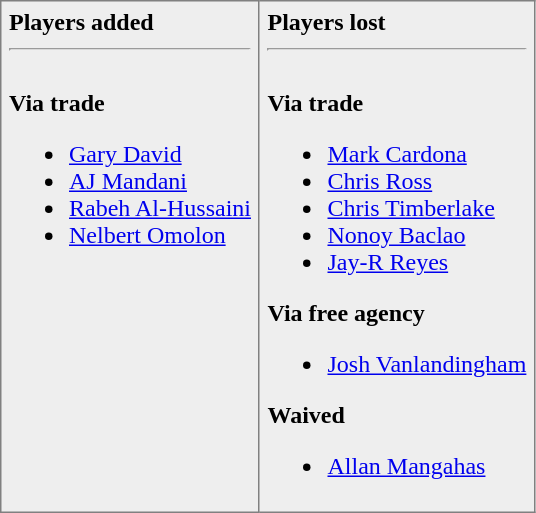<table border="1" style="border-collapse:collapse; background:#eee;"  cellpadding="5">
<tr>
<td valign="top"><strong>Players added</strong> <hr><br><strong>Via trade</strong><ul><li><a href='#'>Gary David</a></li><li><a href='#'>AJ Mandani</a></li><li><a href='#'>Rabeh Al-Hussaini</a></li><li><a href='#'>Nelbert Omolon</a></li></ul></td>
<td valign="top"><strong>Players lost</strong> <hr><br><strong>Via trade</strong><ul><li><a href='#'>Mark Cardona</a></li><li><a href='#'>Chris Ross</a></li><li><a href='#'>Chris Timberlake</a></li><li><a href='#'>Nonoy Baclao</a></li><li><a href='#'>Jay-R Reyes</a></li></ul><strong>Via free agency</strong><ul><li><a href='#'>Josh Vanlandingham</a></li></ul><strong>Waived</strong><ul><li><a href='#'>Allan Mangahas</a></li></ul></td>
</tr>
</table>
